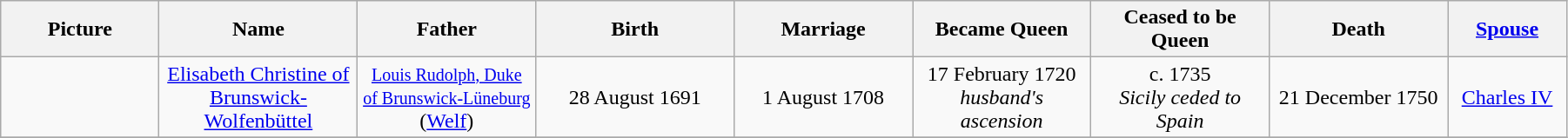<table width=95% class="wikitable">
<tr>
<th width = "8%">Picture</th>
<th width = "10%">Name</th>
<th width = "9%">Father</th>
<th width = "10%">Birth</th>
<th width = "9%">Marriage</th>
<th width = "9%">Became Queen</th>
<th width = "9%">Ceased to be Queen</th>
<th width = "9%">Death</th>
<th width = "6%"><a href='#'>Spouse</a></th>
</tr>
<tr>
<td align="center"></td>
<td align="center"><a href='#'>Elisabeth Christine of Brunswick-Wolfenbüttel</a></td>
<td align="center"><small><a href='#'>Louis Rudolph, Duke of Brunswick-Lüneburg</a></small><br> (<a href='#'>Welf</a>)</td>
<td align="center">28 August 1691</td>
<td align="center">1 August 1708</td>
<td align="center">17 February 1720<br><em>husband's ascension</em></td>
<td align="center">c. 1735<br><em>Sicily ceded to Spain</em></td>
<td align="center">21 December 1750</td>
<td align="center"><a href='#'>Charles IV</a></td>
</tr>
<tr>
</tr>
</table>
